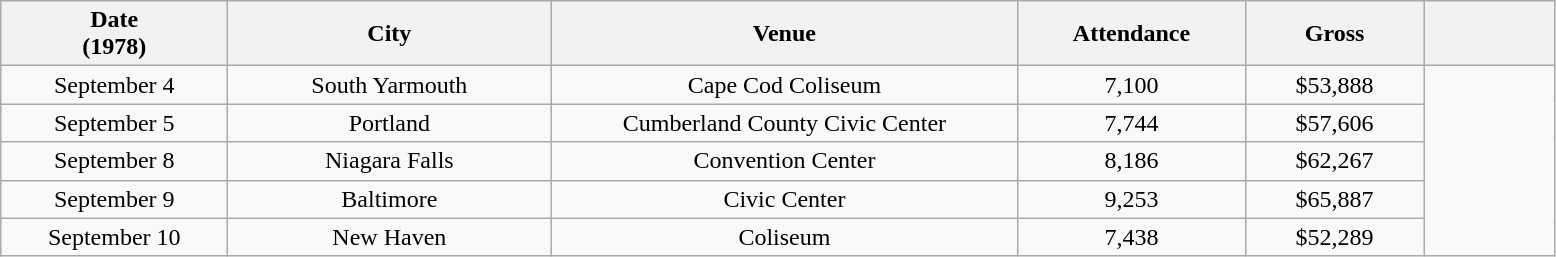<table class="wikitable sortable plainrowheaders" style="text-align:center;">
<tr>
<th scope="col" style="width:9em;">Date<br>(1978)</th>
<th scope="col" style="width:13em;">City</th>
<th scope="col" style="width:19em;">Venue</th>
<th scope="col" style="width:9em;">Attendance</th>
<th scope="col" style="width:7em;">Gross</th>
<th scope="col" style="width:5em;" class="unsortable"></th>
</tr>
<tr>
<td>September 4</td>
<td>South Yarmouth</td>
<td>Cape Cod Coliseum</td>
<td>7,100</td>
<td>$53,888</td>
<td rowspan="5"></td>
</tr>
<tr>
<td>September 5</td>
<td>Portland</td>
<td>Cumberland County Civic Center</td>
<td>7,744</td>
<td>$57,606</td>
</tr>
<tr>
<td>September 8</td>
<td>Niagara Falls</td>
<td>Convention Center</td>
<td>8,186</td>
<td>$62,267</td>
</tr>
<tr>
<td>September 9</td>
<td>Baltimore</td>
<td>Civic Center</td>
<td>9,253</td>
<td>$65,887</td>
</tr>
<tr>
<td>September 10</td>
<td>New Haven</td>
<td>Coliseum</td>
<td>7,438</td>
<td>$52,289</td>
</tr>
</table>
